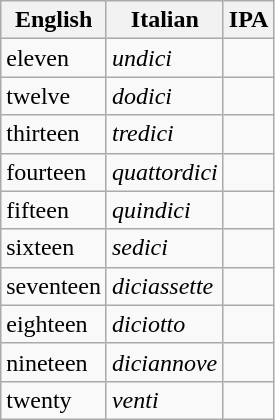<table class="wikitable">
<tr>
<th>English</th>
<th>Italian</th>
<th>IPA</th>
</tr>
<tr>
<td>eleven</td>
<td><em>undici</em></td>
<td></td>
</tr>
<tr>
<td>twelve</td>
<td><em>dodici</em></td>
<td></td>
</tr>
<tr>
<td>thirteen</td>
<td><em>tredici</em></td>
<td></td>
</tr>
<tr>
<td>fourteen</td>
<td><em>quattordici</em></td>
<td></td>
</tr>
<tr>
<td>fifteen</td>
<td><em>quindici</em></td>
<td></td>
</tr>
<tr>
<td>sixteen</td>
<td><em>sedici</em></td>
<td></td>
</tr>
<tr>
<td>seventeen</td>
<td><em>diciassette</em></td>
<td></td>
</tr>
<tr>
<td>eighteen</td>
<td><em>diciotto</em></td>
<td></td>
</tr>
<tr>
<td>nineteen</td>
<td><em>diciannove</em></td>
<td></td>
</tr>
<tr>
<td>twenty</td>
<td><em>venti</em></td>
<td></td>
</tr>
</table>
